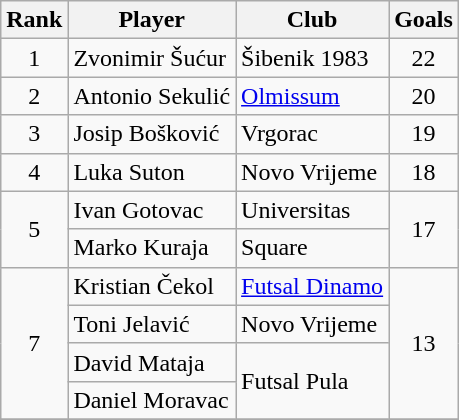<table class="wikitable" style="text-align:center">
<tr>
<th>Rank</th>
<th>Player</th>
<th>Club</th>
<th>Goals</th>
</tr>
<tr>
<td>1</td>
<td align="left">Zvonimir Šućur</td>
<td align="left">Šibenik 1983</td>
<td>22</td>
</tr>
<tr>
<td>2</td>
<td align="left">Antonio Sekulić</td>
<td align="left"><a href='#'>Olmissum</a></td>
<td>20</td>
</tr>
<tr>
<td>3</td>
<td align="left">Josip Bošković</td>
<td align="left">Vrgorac</td>
<td>19</td>
</tr>
<tr>
<td>4</td>
<td align="left">Luka Suton</td>
<td align="left">Novo Vrijeme</td>
<td>18</td>
</tr>
<tr>
<td rowspan="2">5</td>
<td align="left">Ivan Gotovac</td>
<td align="left">Universitas</td>
<td rowspan="2">17</td>
</tr>
<tr>
<td align="left">Marko Kuraja</td>
<td align="left">Square</td>
</tr>
<tr>
<td rowspan="4">7</td>
<td align="left">Kristian Čekol</td>
<td><a href='#'>Futsal Dinamo</a></td>
<td rowspan="4">13</td>
</tr>
<tr>
<td align="left">Toni Jelavić</td>
<td align="left">Novo Vrijeme</td>
</tr>
<tr>
<td align="left">David Mataja</td>
<td rowspan="2" align="left">Futsal Pula</td>
</tr>
<tr>
<td align="left">Daniel Moravac</td>
</tr>
<tr>
</tr>
</table>
